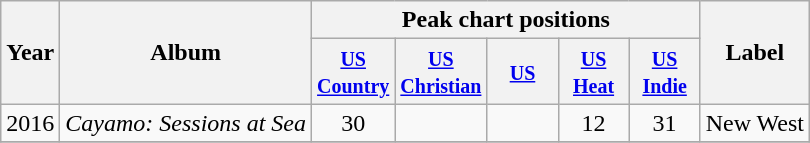<table class="wikitable">
<tr>
<th rowspan="2">Year</th>
<th rowspan="2">Album</th>
<th colspan="5">Peak chart positions</th>
<th rowspan="2">Label</th>
</tr>
<tr>
<th width="40"><small><a href='#'>US Country</a></small></th>
<th width="40"><small><a href='#'>US Christian</a></small></th>
<th width="40"><small><a href='#'>US</a></small></th>
<th width="40"><small><a href='#'>US Heat</a></small></th>
<th width="40"><small><a href='#'>US Indie</a></small></th>
</tr>
<tr>
<td>2016</td>
<td><em>Cayamo: Sessions at Sea</em></td>
<td align="center">30</td>
<td></td>
<td></td>
<td align="center">12</td>
<td align="center">31</td>
<td>New West</td>
</tr>
<tr>
</tr>
</table>
